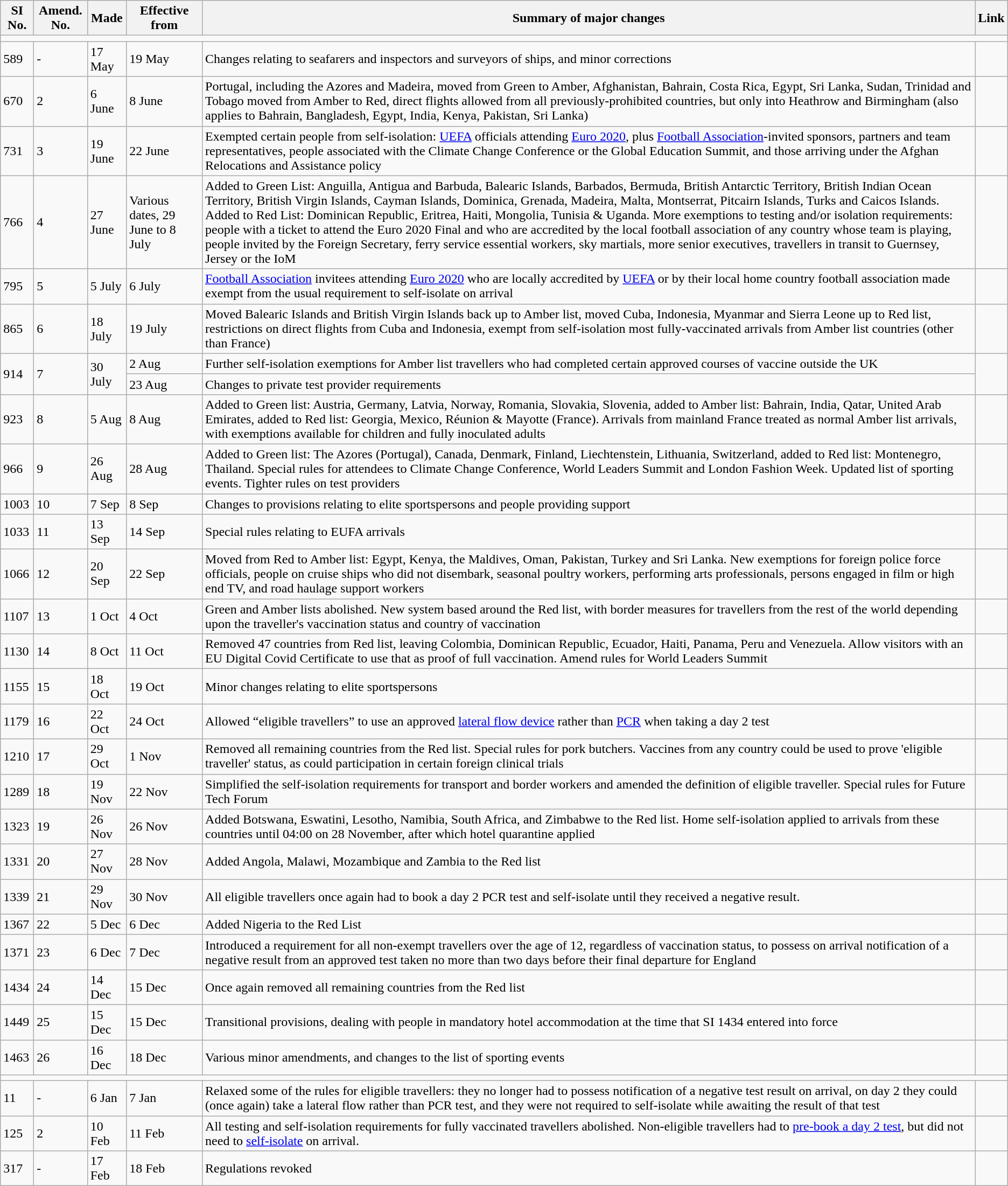<table class="wikitable">
<tr>
<th>SI No.</th>
<th>Amend. No.</th>
<th>Made</th>
<th>Effective from</th>
<th>Summary of major changes</th>
<th>Link</th>
</tr>
<tr>
<td colspan="6"></td>
</tr>
<tr |>
<td>589</td>
<td>-</td>
<td>17 May</td>
<td>19 May</td>
<td>Changes relating to seafarers and inspectors and surveyors of ships, and minor corrections</td>
<td></td>
</tr>
<tr>
<td>670</td>
<td>2</td>
<td>6 June</td>
<td>8 June</td>
<td>Portugal, including the Azores and Madeira, moved from Green to Amber, Afghanistan, Bahrain, Costa Rica, Egypt, Sri Lanka, Sudan, Trinidad and Tobago moved from Amber to Red, direct flights allowed from all previously-prohibited countries, but only into Heathrow and Birmingham (also applies to Bahrain, Bangladesh, Egypt, India, Kenya, Pakistan, Sri Lanka)</td>
<td></td>
</tr>
<tr>
<td>731</td>
<td>3</td>
<td>19 June</td>
<td>22 June</td>
<td>Exempted certain people from self-isolation: <a href='#'>UEFA</a> officials attending <a href='#'>Euro 2020</a>, plus <a href='#'>Football Association</a>-invited sponsors, partners and team representatives, people associated with the Climate Change Conference or the Global Education Summit, and those arriving under the Afghan Relocations and Assistance policy</td>
<td></td>
</tr>
<tr>
<td>766</td>
<td>4</td>
<td>27 June</td>
<td>Various dates, 29 June to 8 July</td>
<td>Added to Green List: Anguilla, Antigua and Barbuda, Balearic Islands, Barbados, Bermuda, British Antarctic Territory, British Indian Ocean Territory, British Virgin Islands, Cayman Islands, Dominica, Grenada, Madeira, Malta, Montserrat, Pitcairn Islands, Turks and Caicos Islands. Added to Red List: Dominican Republic, Eritrea, Haiti, Mongolia, Tunisia & Uganda. More exemptions to testing and/or isolation requirements: people with a ticket to attend the Euro 2020 Final and who are accredited by the local football association of any country whose team is playing, people invited by the Foreign Secretary, ferry service essential workers, sky martials, more senior executives, travellers in transit to Guernsey, Jersey or the IoM</td>
<td></td>
</tr>
<tr>
<td>795</td>
<td>5</td>
<td>5 July</td>
<td>6 July</td>
<td><a href='#'>Football Association</a> invitees attending <a href='#'>Euro 2020</a> who are locally accredited by <a href='#'>UEFA</a> or by their local home country football association made exempt from the usual requirement to self-isolate on arrival</td>
<td></td>
</tr>
<tr>
<td>865</td>
<td>6</td>
<td>18 July</td>
<td>19 July</td>
<td>Moved Balearic Islands and British Virgin Islands back up to Amber list, moved Cuba, Indonesia, Myanmar and Sierra Leone up to Red list, restrictions on direct flights from Cuba and Indonesia, exempt from self-isolation most fully-vaccinated arrivals from Amber list countries (other than France)</td>
<td></td>
</tr>
<tr>
<td rowspan="2">914</td>
<td rowspan="2">7</td>
<td rowspan="2">30 July</td>
<td>2 Aug</td>
<td>Further self-isolation exemptions for Amber list travellers who had completed certain approved courses of vaccine outside the UK</td>
<td rowspan="2"></td>
</tr>
<tr>
<td>23 Aug</td>
<td>Changes to private test provider requirements</td>
</tr>
<tr>
<td>923</td>
<td>8</td>
<td>5 Aug</td>
<td>8 Aug</td>
<td>Added to Green list: Austria, Germany, Latvia, Norway, Romania, Slovakia, Slovenia, added to Amber list: Bahrain, India, Qatar, United Arab Emirates, added to Red list: Georgia, Mexico, Réunion & Mayotte (France). Arrivals from mainland France treated as normal Amber list arrivals, with exemptions available for children and fully inoculated adults</td>
<td></td>
</tr>
<tr>
<td>966</td>
<td>9</td>
<td>26 Aug</td>
<td>28 Aug</td>
<td>Added to Green list: The Azores (Portugal), Canada, Denmark, Finland, Liechtenstein, Lithuania, Switzerland, added to Red list: Montenegro, Thailand. Special rules for attendees to Climate Change Conference, World Leaders Summit and London Fashion Week. Updated list of sporting events. Tighter rules on test providers</td>
<td></td>
</tr>
<tr>
<td>1003</td>
<td>10</td>
<td>7 Sep</td>
<td>8 Sep</td>
<td>Changes to provisions relating to elite sportspersons and people providing support</td>
<td></td>
</tr>
<tr>
<td>1033</td>
<td>11</td>
<td>13 Sep</td>
<td>14 Sep</td>
<td>Special rules relating to EUFA arrivals</td>
<td></td>
</tr>
<tr>
<td>1066</td>
<td>12</td>
<td>20 Sep</td>
<td>22 Sep</td>
<td>Moved from Red to Amber list: Egypt, Kenya, the Maldives, Oman, Pakistan, Turkey and Sri Lanka. New exemptions for foreign police force officials, people on cruise ships who did not disembark, seasonal poultry workers, performing arts professionals, persons engaged in film or high end TV, and road haulage support workers</td>
<td></td>
</tr>
<tr>
<td>1107</td>
<td>13</td>
<td>1 Oct</td>
<td>4 Oct</td>
<td>Green and Amber lists abolished. New system based around the Red list, with border measures for travellers from the rest of the world depending upon the traveller's vaccination status and country of vaccination</td>
<td></td>
</tr>
<tr>
<td>1130</td>
<td>14</td>
<td>8 Oct</td>
<td>11 Oct</td>
<td>Removed 47 countries from Red list, leaving Colombia, Dominican Republic, Ecuador, Haiti, Panama, Peru and Venezuela. Allow visitors with an EU Digital Covid Certificate to use that as proof of full vaccination. Amend rules for World Leaders Summit</td>
<td></td>
</tr>
<tr>
<td>1155</td>
<td>15</td>
<td>18 Oct</td>
<td>19 Oct</td>
<td>Minor changes relating to elite sportspersons</td>
<td></td>
</tr>
<tr>
<td>1179</td>
<td>16</td>
<td>22 Oct</td>
<td>24 Oct</td>
<td>Allowed “eligible travellers” to use an approved <a href='#'>lateral flow device</a> rather than <a href='#'>PCR</a> when taking a day 2 test</td>
<td></td>
</tr>
<tr>
<td>1210</td>
<td>17</td>
<td>29 Oct</td>
<td>1 Nov</td>
<td>Removed all remaining countries from the Red list. Special rules for pork butchers. Vaccines from any country could be used to prove 'eligible traveller' status, as could participation in certain foreign clinical trials</td>
<td></td>
</tr>
<tr>
<td>1289</td>
<td>18</td>
<td>19 Nov</td>
<td>22 Nov</td>
<td>Simplified the self-isolation requirements for transport and border workers and amended the definition of eligible traveller. Special rules for Future Tech Forum</td>
<td></td>
</tr>
<tr>
<td>1323</td>
<td>19</td>
<td>26 Nov</td>
<td>26 Nov</td>
<td>Added Botswana, Eswatini, Lesotho, Namibia, South Africa, and Zimbabwe to the Red list. Home self-isolation applied to arrivals from these countries until 04:00 on 28 November, after which hotel quarantine applied</td>
<td></td>
</tr>
<tr>
<td>1331</td>
<td>20</td>
<td>27 Nov</td>
<td>28 Nov</td>
<td>Added Angola, Malawi, Mozambique and Zambia to the Red list</td>
<td></td>
</tr>
<tr>
<td>1339</td>
<td>21</td>
<td>29 Nov</td>
<td>30 Nov</td>
<td>All eligible travellers once again had to book a day 2 PCR test and self-isolate until they received a negative result.</td>
<td></td>
</tr>
<tr>
<td>1367</td>
<td>22</td>
<td>5 Dec</td>
<td>6 Dec</td>
<td>Added Nigeria to the Red List</td>
<td></td>
</tr>
<tr>
<td>1371</td>
<td>23</td>
<td>6 Dec</td>
<td>7 Dec</td>
<td>Introduced a requirement for all non-exempt travellers over the age of 12, regardless of vaccination status, to possess on arrival notification of a negative result from an approved  test taken no more than two days before their final departure for England</td>
<td></td>
</tr>
<tr>
<td>1434</td>
<td>24</td>
<td>14 Dec</td>
<td>15 Dec</td>
<td>Once again removed all remaining countries from the Red list</td>
<td></td>
</tr>
<tr>
<td>1449</td>
<td>25</td>
<td>15 Dec</td>
<td>15 Dec</td>
<td>Transitional provisions, dealing with people in mandatory hotel accommodation at the time that SI 1434 entered into force</td>
<td></td>
</tr>
<tr>
<td>1463</td>
<td>26</td>
<td>16 Dec</td>
<td>18 Dec</td>
<td>Various minor amendments, and changes to the list of sporting events</td>
<td></td>
</tr>
<tr>
<td colspan="6"></td>
</tr>
<tr>
<td>11</td>
<td>-</td>
<td>6 Jan</td>
<td>7 Jan</td>
<td>Relaxed some of the rules for eligible travellers: they no longer had to possess notification of a negative test result on arrival, on day 2 they could (once again) take a lateral flow rather than PCR test, and they were not required to self-isolate while awaiting the result of that test</td>
<td></td>
</tr>
<tr>
<td>125</td>
<td>2</td>
<td>10 Feb</td>
<td>11 Feb</td>
<td>All testing and self-isolation requirements for fully vaccinated travellers abolished. Non-eligible travellers had to <a href='#'>pre-book a day 2 test</a>, but did not need to <a href='#'>self-isolate</a> on arrival.</td>
<td></td>
</tr>
<tr>
<td>317</td>
<td>-</td>
<td>17 Feb</td>
<td>18 Feb</td>
<td>Regulations revoked</td>
<td></td>
</tr>
</table>
